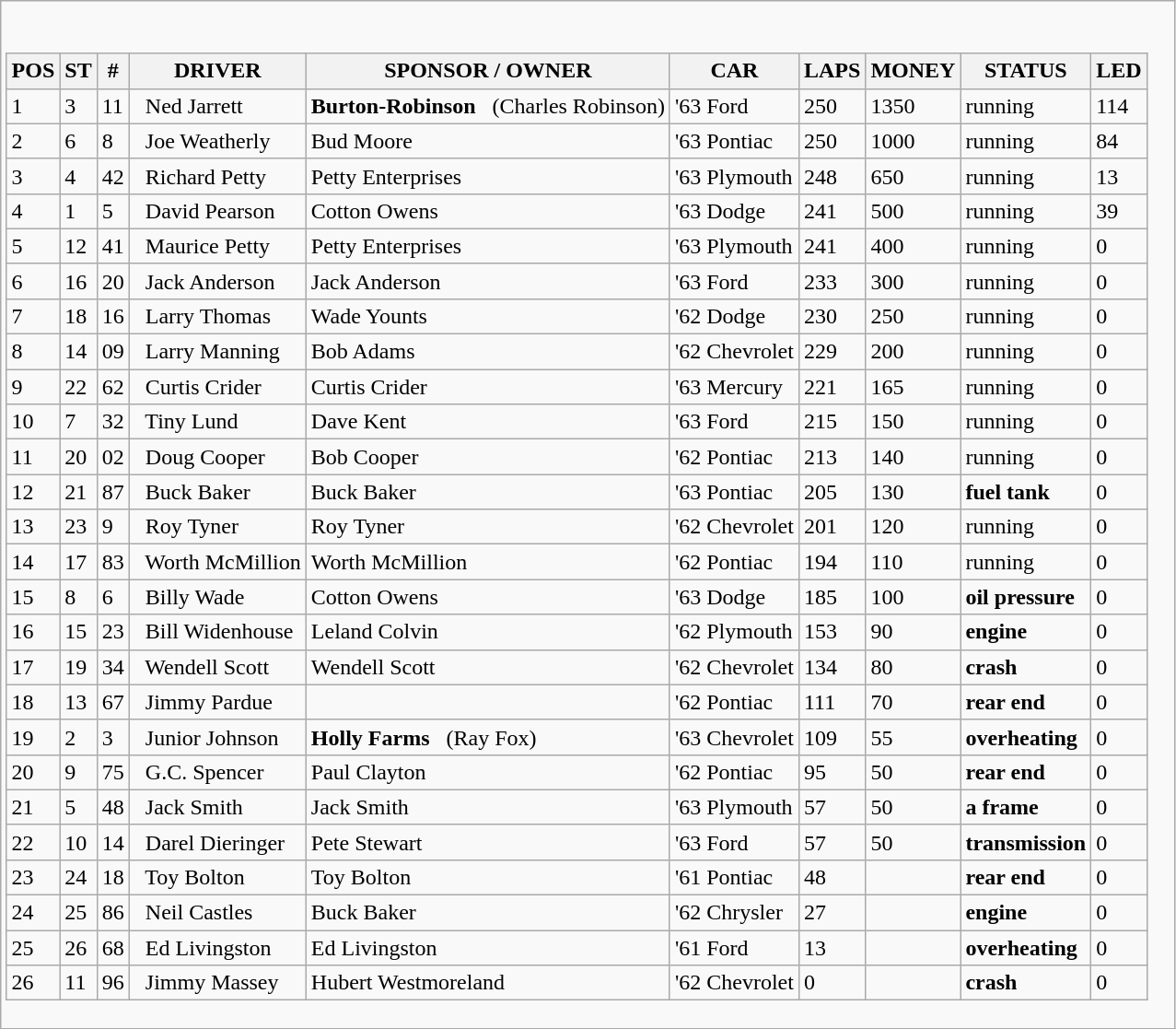<table class="wikitable">
<tr>
<td colspan="2"><br><table class="wikitable">
<tr>
<th>POS</th>
<th>ST</th>
<th>#</th>
<th>DRIVER</th>
<th>SPONSOR / OWNER</th>
<th>CAR</th>
<th>LAPS</th>
<th>MONEY</th>
<th>STATUS</th>
<th>LED</th>
</tr>
<tr>
<td>1</td>
<td>3</td>
<td>11</td>
<td>  Ned Jarrett</td>
<td><strong>Burton-Robinson</strong>   (Charles Robinson)</td>
<td>'63 Ford</td>
<td>250</td>
<td>1350</td>
<td>running</td>
<td>114</td>
</tr>
<tr>
<td>2</td>
<td>6</td>
<td>8</td>
<td>  Joe Weatherly</td>
<td>Bud Moore</td>
<td>'63 Pontiac</td>
<td>250</td>
<td>1000</td>
<td>running</td>
<td>84</td>
</tr>
<tr>
<td>3</td>
<td>4</td>
<td>42</td>
<td>  Richard Petty</td>
<td>Petty Enterprises</td>
<td>'63 Plymouth</td>
<td>248</td>
<td>650</td>
<td>running</td>
<td>13</td>
</tr>
<tr>
<td>4</td>
<td>1</td>
<td>5</td>
<td>  David Pearson</td>
<td>Cotton Owens</td>
<td>'63 Dodge</td>
<td>241</td>
<td>500</td>
<td>running</td>
<td>39</td>
</tr>
<tr>
<td>5</td>
<td>12</td>
<td>41</td>
<td>  Maurice Petty</td>
<td>Petty Enterprises</td>
<td>'63 Plymouth</td>
<td>241</td>
<td>400</td>
<td>running</td>
<td>0</td>
</tr>
<tr>
<td>6</td>
<td>16</td>
<td>20</td>
<td>  Jack Anderson</td>
<td>Jack Anderson</td>
<td>'63 Ford</td>
<td>233</td>
<td>300</td>
<td>running</td>
<td>0</td>
</tr>
<tr>
<td>7</td>
<td>18</td>
<td>16</td>
<td>  Larry Thomas</td>
<td>Wade Younts</td>
<td>'62 Dodge</td>
<td>230</td>
<td>250</td>
<td>running</td>
<td>0</td>
</tr>
<tr>
<td>8</td>
<td>14</td>
<td>09</td>
<td>  Larry Manning</td>
<td>Bob Adams</td>
<td>'62 Chevrolet</td>
<td>229</td>
<td>200</td>
<td>running</td>
<td>0</td>
</tr>
<tr>
<td>9</td>
<td>22</td>
<td>62</td>
<td>  Curtis Crider</td>
<td>Curtis Crider</td>
<td>'63 Mercury</td>
<td>221</td>
<td>165</td>
<td>running</td>
<td>0</td>
</tr>
<tr>
<td>10</td>
<td>7</td>
<td>32</td>
<td>  Tiny Lund</td>
<td>Dave Kent</td>
<td>'63 Ford</td>
<td>215</td>
<td>150</td>
<td>running</td>
<td>0</td>
</tr>
<tr>
<td>11</td>
<td>20</td>
<td>02</td>
<td>  Doug Cooper</td>
<td>Bob Cooper</td>
<td>'62 Pontiac</td>
<td>213</td>
<td>140</td>
<td>running</td>
<td>0</td>
</tr>
<tr>
<td>12</td>
<td>21</td>
<td>87</td>
<td>  Buck Baker</td>
<td>Buck Baker</td>
<td>'63 Pontiac</td>
<td>205</td>
<td>130</td>
<td><strong>fuel tank</strong></td>
<td>0</td>
</tr>
<tr>
<td>13</td>
<td>23</td>
<td>9</td>
<td>  Roy Tyner</td>
<td>Roy Tyner</td>
<td>'62 Chevrolet</td>
<td>201</td>
<td>120</td>
<td>running</td>
<td>0</td>
</tr>
<tr>
<td>14</td>
<td>17</td>
<td>83</td>
<td>  Worth McMillion</td>
<td>Worth McMillion</td>
<td>'62 Pontiac</td>
<td>194</td>
<td>110</td>
<td>running</td>
<td>0</td>
</tr>
<tr>
<td>15</td>
<td>8</td>
<td>6</td>
<td>  Billy Wade</td>
<td>Cotton Owens</td>
<td>'63 Dodge</td>
<td>185</td>
<td>100</td>
<td><strong>oil pressure</strong></td>
<td>0</td>
</tr>
<tr>
<td>16</td>
<td>15</td>
<td>23</td>
<td>  Bill Widenhouse</td>
<td>Leland Colvin</td>
<td>'62 Plymouth</td>
<td>153</td>
<td>90</td>
<td><strong>engine</strong></td>
<td>0</td>
</tr>
<tr>
<td>17</td>
<td>19</td>
<td>34</td>
<td>  Wendell Scott</td>
<td>Wendell Scott</td>
<td>'62 Chevrolet</td>
<td>134</td>
<td>80</td>
<td><strong>crash</strong></td>
<td>0</td>
</tr>
<tr>
<td>18</td>
<td>13</td>
<td>67</td>
<td>  Jimmy Pardue</td>
<td></td>
<td>'62 Pontiac</td>
<td>111</td>
<td>70</td>
<td><strong>rear end</strong></td>
<td>0</td>
</tr>
<tr>
<td>19</td>
<td>2</td>
<td>3</td>
<td>  Junior Johnson</td>
<td><strong>Holly Farms</strong>   (Ray Fox)</td>
<td>'63 Chevrolet</td>
<td>109</td>
<td>55</td>
<td><strong>overheating</strong></td>
<td>0</td>
</tr>
<tr>
<td>20</td>
<td>9</td>
<td>75</td>
<td>  G.C. Spencer</td>
<td>Paul Clayton</td>
<td>'62 Pontiac</td>
<td>95</td>
<td>50</td>
<td><strong>rear end</strong></td>
<td>0</td>
</tr>
<tr>
<td>21</td>
<td>5</td>
<td>48</td>
<td>  Jack Smith</td>
<td>Jack Smith</td>
<td>'63 Plymouth</td>
<td>57</td>
<td>50</td>
<td><strong>a frame</strong></td>
<td>0</td>
</tr>
<tr>
<td>22</td>
<td>10</td>
<td>14</td>
<td>  Darel Dieringer</td>
<td>Pete Stewart</td>
<td>'63 Ford</td>
<td>57</td>
<td>50</td>
<td><strong>transmission</strong></td>
<td>0</td>
</tr>
<tr>
<td>23</td>
<td>24</td>
<td>18</td>
<td>  Toy Bolton</td>
<td>Toy Bolton</td>
<td>'61 Pontiac</td>
<td>48</td>
<td></td>
<td><strong>rear end</strong></td>
<td>0</td>
</tr>
<tr>
<td>24</td>
<td>25</td>
<td>86</td>
<td>  Neil Castles</td>
<td>Buck Baker</td>
<td>'62 Chrysler</td>
<td>27</td>
<td></td>
<td><strong>engine</strong></td>
<td>0</td>
</tr>
<tr>
<td>25</td>
<td>26</td>
<td>68</td>
<td>  Ed Livingston</td>
<td>Ed Livingston</td>
<td>'61 Ford</td>
<td>13</td>
<td></td>
<td><strong>overheating</strong></td>
<td>0</td>
</tr>
<tr>
<td>26</td>
<td>11</td>
<td>96</td>
<td>  Jimmy Massey</td>
<td>Hubert Westmoreland</td>
<td>'62 Chevrolet</td>
<td>0</td>
<td></td>
<td><strong>crash</strong></td>
<td>0</td>
</tr>
</table>
</td>
</tr>
</table>
